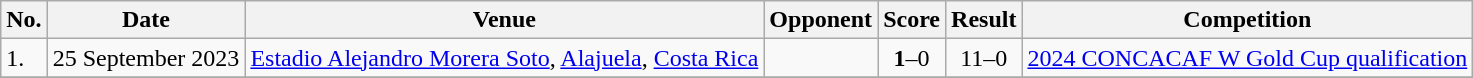<table class="wikitable">
<tr>
<th>No.</th>
<th>Date</th>
<th>Venue</th>
<th>Opponent</th>
<th>Score</th>
<th>Result</th>
<th>Competition</th>
</tr>
<tr>
<td>1.</td>
<td>25 September 2023</td>
<td><a href='#'>Estadio Alejandro Morera Soto</a>, <a href='#'>Alajuela</a>, <a href='#'>Costa Rica</a></td>
<td></td>
<td align=center><strong>1</strong>–0</td>
<td align=center>11–0</td>
<td><a href='#'>2024 CONCACAF W Gold Cup qualification</a></td>
</tr>
<tr>
</tr>
</table>
